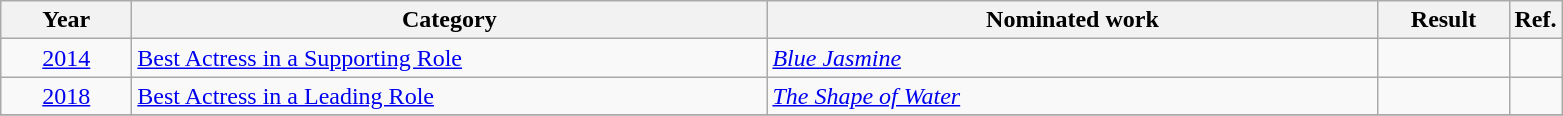<table class=wikitable>
<tr>
<th scope="col" style="width:5em;">Year</th>
<th scope="col" style="width:26em;">Category</th>
<th scope="col" style="width:25em;">Nominated work</th>
<th scope="col" style="width:5em;">Result</th>
<th>Ref.</th>
</tr>
<tr>
<td align="center"><a href='#'>2014</a></td>
<td><a href='#'>Best  Actress in a Supporting Role</a></td>
<td><em><a href='#'>Blue Jasmine</a></em></td>
<td></td>
<td align="center"></td>
</tr>
<tr>
<td align="center"><a href='#'>2018</a></td>
<td><a href='#'>Best Actress in a Leading Role</a></td>
<td><em><a href='#'>The Shape of Water</a></em></td>
<td></td>
<td align="center"></td>
</tr>
<tr>
</tr>
</table>
